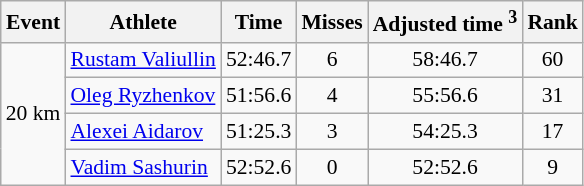<table class="wikitable" style="font-size:90%">
<tr>
<th>Event</th>
<th>Athlete</th>
<th>Time</th>
<th>Misses</th>
<th>Adjusted time <sup>3</sup></th>
<th>Rank</th>
</tr>
<tr>
<td rowspan="4">20 km</td>
<td><a href='#'>Rustam Valiullin</a></td>
<td align="center">52:46.7</td>
<td align="center">6</td>
<td align="center">58:46.7</td>
<td align="center">60</td>
</tr>
<tr>
<td><a href='#'>Oleg Ryzhenkov</a></td>
<td align="center">51:56.6</td>
<td align="center">4</td>
<td align="center">55:56.6</td>
<td align="center">31</td>
</tr>
<tr>
<td><a href='#'>Alexei Aidarov</a></td>
<td align="center">51:25.3</td>
<td align="center">3</td>
<td align="center">54:25.3</td>
<td align="center">17</td>
</tr>
<tr>
<td><a href='#'>Vadim Sashurin</a></td>
<td align="center">52:52.6</td>
<td align="center">0</td>
<td align="center">52:52.6</td>
<td align="center">9</td>
</tr>
</table>
